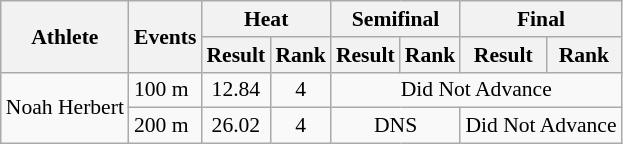<table class=wikitable style="font-size:90%">
<tr>
<th rowspan="2">Athlete</th>
<th rowspan="2">Events</th>
<th colspan="2">Heat</th>
<th colspan="2">Semifinal</th>
<th colspan="2">Final</th>
</tr>
<tr>
<th>Result</th>
<th>Rank</th>
<th>Result</th>
<th>Rank</th>
<th>Result</th>
<th>Rank</th>
</tr>
<tr>
<td rowspan=2>Noah Herbert</td>
<td>100 m</td>
<td align=center>12.84</td>
<td align=center>4</td>
<td align=center colspan=4>Did Not Advance</td>
</tr>
<tr>
<td>200 m</td>
<td align=center>26.02</td>
<td align=center>4</td>
<td align=center colspan=2>DNS</td>
<td align=center colspan=2>Did Not Advance</td>
</tr>
</table>
